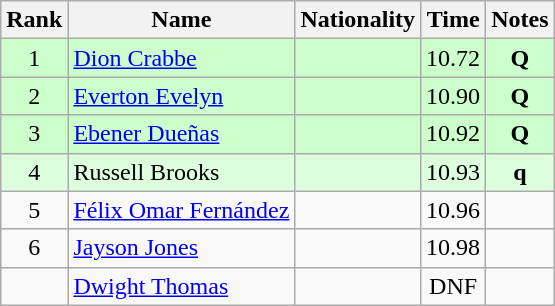<table class="wikitable sortable" style="text-align:center">
<tr>
<th>Rank</th>
<th>Name</th>
<th>Nationality</th>
<th>Time</th>
<th>Notes</th>
</tr>
<tr bgcolor=ccffcc>
<td align=center>1</td>
<td align=left><a href='#'>Dion Crabbe</a></td>
<td align=left></td>
<td>10.72</td>
<td><strong>Q</strong></td>
</tr>
<tr bgcolor=ccffcc>
<td align=center>2</td>
<td align=left><a href='#'>Everton Evelyn</a></td>
<td align=left></td>
<td>10.90</td>
<td><strong>Q</strong></td>
</tr>
<tr bgcolor=ccffcc>
<td align=center>3</td>
<td align=left><a href='#'>Ebener Dueñas</a></td>
<td align=left></td>
<td>10.92</td>
<td><strong>Q</strong></td>
</tr>
<tr bgcolor=ddffdd>
<td align=center>4</td>
<td align=left>Russell Brooks</td>
<td align=left></td>
<td>10.93</td>
<td><strong>q</strong></td>
</tr>
<tr>
<td align=center>5</td>
<td align=left><a href='#'>Félix Omar Fernández</a></td>
<td align=left></td>
<td>10.96</td>
<td></td>
</tr>
<tr>
<td align=center>6</td>
<td align=left><a href='#'>Jayson Jones</a></td>
<td align=left></td>
<td>10.98</td>
<td></td>
</tr>
<tr>
<td align=center></td>
<td align=left><a href='#'>Dwight Thomas</a></td>
<td align=left></td>
<td>DNF</td>
<td></td>
</tr>
</table>
